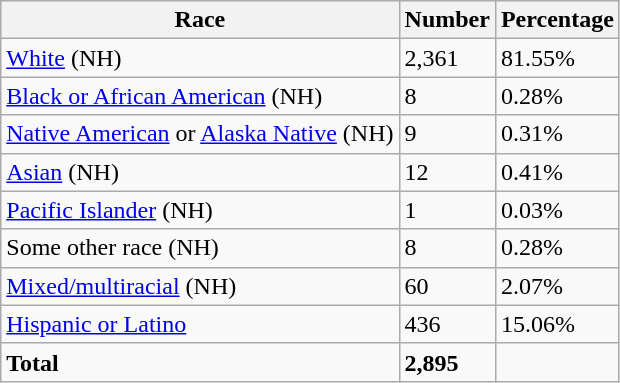<table class="wikitable">
<tr>
<th>Race</th>
<th>Number</th>
<th>Percentage</th>
</tr>
<tr>
<td><a href='#'>White</a> (NH)</td>
<td>2,361</td>
<td>81.55%</td>
</tr>
<tr>
<td><a href='#'>Black or African American</a> (NH)</td>
<td>8</td>
<td>0.28%</td>
</tr>
<tr>
<td><a href='#'>Native American</a> or <a href='#'>Alaska Native</a> (NH)</td>
<td>9</td>
<td>0.31%</td>
</tr>
<tr>
<td><a href='#'>Asian</a> (NH)</td>
<td>12</td>
<td>0.41%</td>
</tr>
<tr>
<td><a href='#'>Pacific Islander</a> (NH)</td>
<td>1</td>
<td>0.03%</td>
</tr>
<tr>
<td>Some other race (NH)</td>
<td>8</td>
<td>0.28%</td>
</tr>
<tr>
<td><a href='#'>Mixed/multiracial</a> (NH)</td>
<td>60</td>
<td>2.07%</td>
</tr>
<tr>
<td><a href='#'>Hispanic or Latino</a></td>
<td>436</td>
<td>15.06%</td>
</tr>
<tr>
<td><strong>Total</strong></td>
<td><strong>2,895</strong></td>
<td></td>
</tr>
</table>
